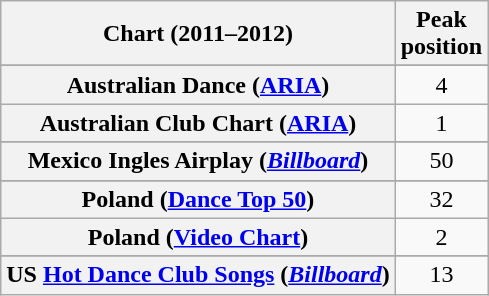<table class="wikitable sortable plainrowheaders" style="text-align:center">
<tr>
<th>Chart (2011–2012)</th>
<th>Peak<br>position</th>
</tr>
<tr>
</tr>
<tr>
<th scope="row">Australian Dance (<a href='#'>ARIA</a>)</th>
<td>4</td>
</tr>
<tr>
<th scope="row">Australian Club Chart (<a href='#'>ARIA</a>)</th>
<td>1</td>
</tr>
<tr>
</tr>
<tr>
</tr>
<tr>
</tr>
<tr>
</tr>
<tr>
</tr>
<tr>
</tr>
<tr>
</tr>
<tr>
</tr>
<tr>
</tr>
<tr>
</tr>
<tr>
</tr>
<tr>
</tr>
<tr>
<th scope="row">Mexico Ingles Airplay (<em><a href='#'>Billboard</a></em>)</th>
<td>50</td>
</tr>
<tr>
</tr>
<tr>
<th scope="row">Poland (<a href='#'>Dance Top 50</a>)</th>
<td>32</td>
</tr>
<tr>
<th scope="row">Poland (<a href='#'>Video Chart</a>)</th>
<td>2</td>
</tr>
<tr>
</tr>
<tr>
</tr>
<tr>
</tr>
<tr>
</tr>
<tr>
</tr>
<tr>
</tr>
<tr>
</tr>
<tr>
<th scope="row">US <a href='#'>Hot Dance Club Songs</a> (<em><a href='#'>Billboard</a></em>)</th>
<td>13</td>
</tr>
</table>
